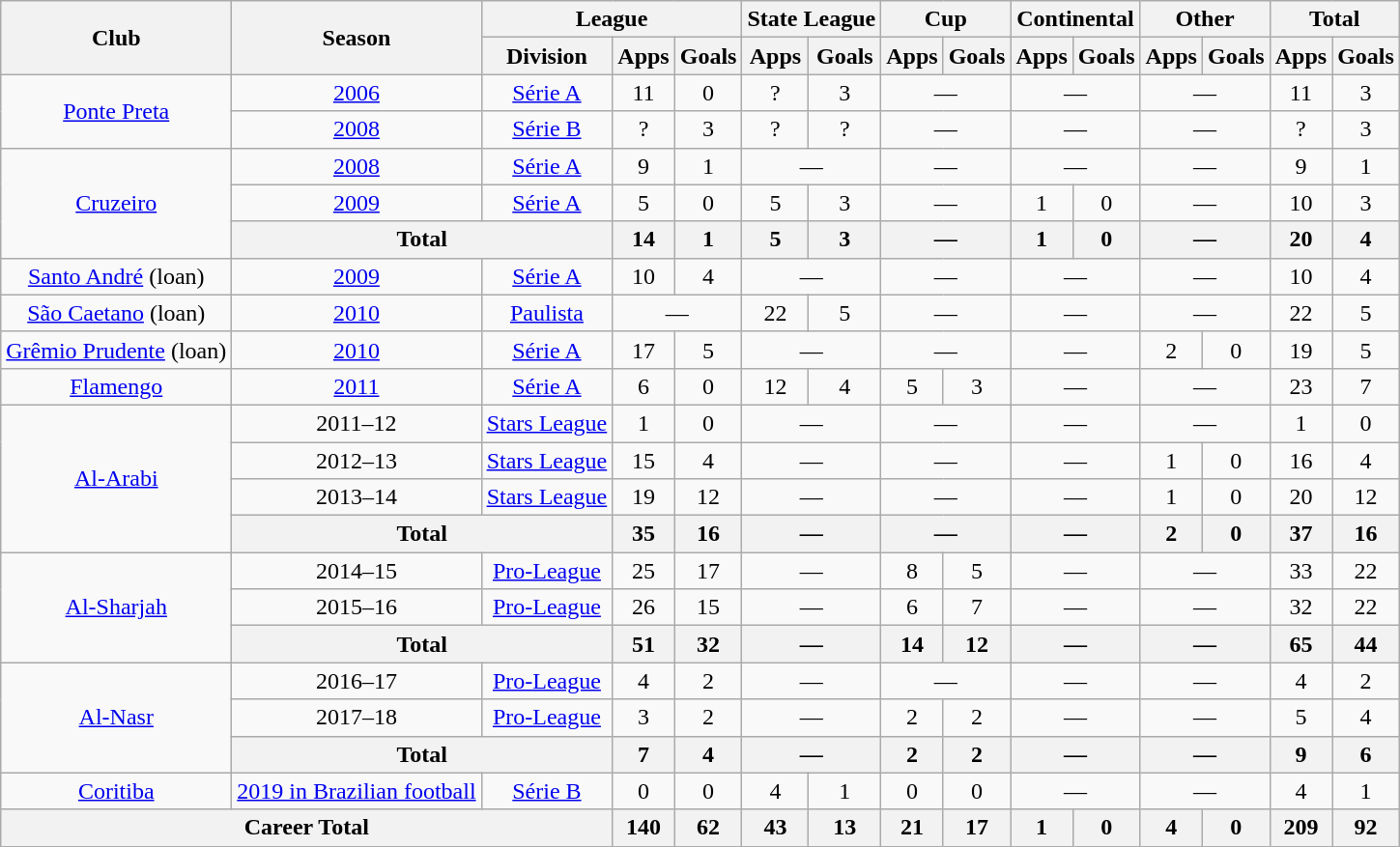<table class="wikitable" style="text-align: center;">
<tr>
<th rowspan="2">Club</th>
<th rowspan="2">Season</th>
<th colspan="3">League</th>
<th colspan="2">State League</th>
<th colspan="2">Cup</th>
<th colspan="2">Continental</th>
<th colspan="2">Other</th>
<th colspan="2">Total</th>
</tr>
<tr>
<th>Division</th>
<th>Apps</th>
<th>Goals</th>
<th>Apps</th>
<th>Goals</th>
<th>Apps</th>
<th>Goals</th>
<th>Apps</th>
<th>Goals</th>
<th>Apps</th>
<th>Goals</th>
<th>Apps</th>
<th>Goals</th>
</tr>
<tr>
<td rowspan=2><a href='#'>Ponte Preta</a></td>
<td><a href='#'>2006</a></td>
<td><a href='#'>Série A</a></td>
<td>11</td>
<td>0</td>
<td>?</td>
<td>3</td>
<td colspan=2>—</td>
<td colspan=2>—</td>
<td colspan=2>—</td>
<td>11</td>
<td>3</td>
</tr>
<tr>
<td><a href='#'>2008</a></td>
<td><a href='#'>Série B</a></td>
<td>?</td>
<td>3</td>
<td>?</td>
<td>?</td>
<td colspan=2>—</td>
<td colspan=2>—</td>
<td colspan=2>—</td>
<td>?</td>
<td>3</td>
</tr>
<tr>
<td rowspan="3" valign="center"><a href='#'>Cruzeiro</a></td>
<td><a href='#'>2008</a></td>
<td><a href='#'>Série A</a></td>
<td>9</td>
<td>1</td>
<td colspan=2>—</td>
<td colspan=2>—</td>
<td colspan=2>—</td>
<td colspan=2>—</td>
<td>9</td>
<td>1</td>
</tr>
<tr>
<td><a href='#'>2009</a></td>
<td><a href='#'>Série A</a></td>
<td>5</td>
<td>0</td>
<td>5</td>
<td>3</td>
<td colspan=2>—</td>
<td>1</td>
<td>0</td>
<td colspan=2>—</td>
<td>10</td>
<td>3</td>
</tr>
<tr>
<th colspan=2>Total</th>
<th>14</th>
<th>1</th>
<th>5</th>
<th>3</th>
<th colspan=2>—</th>
<th>1</th>
<th>0</th>
<th colspan=2>—</th>
<th>20</th>
<th>4</th>
</tr>
<tr>
<td><a href='#'>Santo André</a> (loan)</td>
<td><a href='#'>2009</a></td>
<td><a href='#'>Série A</a></td>
<td>10</td>
<td>4</td>
<td colspan=2>—</td>
<td colspan=2>—</td>
<td colspan=2>—</td>
<td colspan=2>—</td>
<td>10</td>
<td>4</td>
</tr>
<tr>
<td><a href='#'>São Caetano</a> (loan)</td>
<td><a href='#'>2010</a></td>
<td><a href='#'>Paulista</a></td>
<td colspan=2>—</td>
<td>22</td>
<td>5</td>
<td colspan=2>—</td>
<td colspan=2>—</td>
<td colspan=2>—</td>
<td>22</td>
<td>5</td>
</tr>
<tr>
<td><a href='#'>Grêmio Prudente</a> (loan)</td>
<td><a href='#'>2010</a></td>
<td><a href='#'>Série A</a></td>
<td>17</td>
<td>5</td>
<td colspan=2>—</td>
<td colspan=2>—</td>
<td colspan=2>—</td>
<td>2</td>
<td>0</td>
<td>19</td>
<td>5</td>
</tr>
<tr>
<td><a href='#'>Flamengo</a></td>
<td><a href='#'>2011</a></td>
<td><a href='#'>Série A</a></td>
<td>6</td>
<td>0</td>
<td>12</td>
<td>4</td>
<td>5</td>
<td>3</td>
<td colspan=2>—</td>
<td colspan=2>—</td>
<td>23</td>
<td>7</td>
</tr>
<tr>
<td rowspan=4><a href='#'>Al-Arabi</a></td>
<td>2011–12</td>
<td><a href='#'>Stars League</a></td>
<td>1</td>
<td>0</td>
<td colspan=2>—</td>
<td colspan=2>—</td>
<td colspan=2>—</td>
<td colspan=2>—</td>
<td>1</td>
<td>0</td>
</tr>
<tr>
<td>2012–13</td>
<td><a href='#'>Stars League</a></td>
<td>15</td>
<td>4</td>
<td colspan=2>—</td>
<td colspan=2>—</td>
<td colspan=2>—</td>
<td>1</td>
<td>0</td>
<td>16</td>
<td>4</td>
</tr>
<tr>
<td>2013–14</td>
<td><a href='#'>Stars League</a></td>
<td>19</td>
<td>12</td>
<td colspan=2>—</td>
<td colspan=2>—</td>
<td colspan=2>—</td>
<td>1</td>
<td>0</td>
<td>20</td>
<td>12</td>
</tr>
<tr>
<th colspan=2>Total</th>
<th>35</th>
<th>16</th>
<th colspan=2>—</th>
<th colspan=2>—</th>
<th colspan=2>—</th>
<th>2</th>
<th>0</th>
<th>37</th>
<th>16</th>
</tr>
<tr>
<td rowspan=3><a href='#'>Al-Sharjah</a></td>
<td>2014–15</td>
<td><a href='#'>Pro-League</a></td>
<td>25</td>
<td>17</td>
<td colspan=2>—</td>
<td>8</td>
<td>5</td>
<td colspan=2>—</td>
<td colspan=2>—</td>
<td>33</td>
<td>22</td>
</tr>
<tr>
<td>2015–16</td>
<td><a href='#'>Pro-League</a></td>
<td>26</td>
<td>15</td>
<td colspan=2>—</td>
<td>6</td>
<td>7</td>
<td colspan=2>—</td>
<td colspan=2>—</td>
<td>32</td>
<td>22</td>
</tr>
<tr>
<th colspan=2>Total</th>
<th>51</th>
<th>32</th>
<th colspan=2>—</th>
<th>14</th>
<th>12</th>
<th colspan=2>—</th>
<th colspan=2>—</th>
<th>65</th>
<th>44</th>
</tr>
<tr>
<td rowspan=3><a href='#'>Al-Nasr</a></td>
<td>2016–17</td>
<td><a href='#'>Pro-League</a></td>
<td>4</td>
<td>2</td>
<td colspan=2>—</td>
<td colspan=2>—</td>
<td colspan=2>—</td>
<td colspan=2>—</td>
<td>4</td>
<td>2</td>
</tr>
<tr>
<td>2017–18</td>
<td><a href='#'>Pro-League</a></td>
<td>3</td>
<td>2</td>
<td colspan=2>—</td>
<td>2</td>
<td>2</td>
<td colspan=2>—</td>
<td colspan=2>—</td>
<td>5</td>
<td>4</td>
</tr>
<tr>
<th colspan=2>Total</th>
<th>7</th>
<th>4</th>
<th colspan=2>—</th>
<th>2</th>
<th>2</th>
<th colspan=2>—</th>
<th colspan=2>—</th>
<th>9</th>
<th>6</th>
</tr>
<tr>
<td><a href='#'>Coritiba</a></td>
<td><a href='#'>2019 in Brazilian football</a></td>
<td><a href='#'>Série B</a></td>
<td>0</td>
<td>0</td>
<td>4</td>
<td>1</td>
<td>0</td>
<td>0</td>
<td colspan=2>—</td>
<td colspan=2>—</td>
<td>4</td>
<td>1</td>
</tr>
<tr>
<th colspan=3>Career Total</th>
<th>140</th>
<th>62</th>
<th>43</th>
<th>13</th>
<th>21</th>
<th>17</th>
<th>1</th>
<th>0</th>
<th>4</th>
<th>0</th>
<th>209</th>
<th>92</th>
</tr>
</table>
